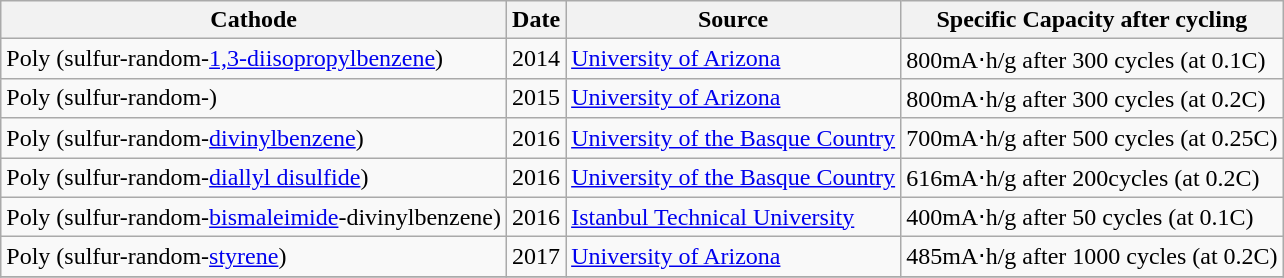<table class="wikitable">
<tr>
<th>Cathode</th>
<th>Date</th>
<th>Source</th>
<th>Specific Capacity after cycling</th>
</tr>
<tr>
<td>Poly (sulfur-random-<a href='#'>1,3-diisopropylbenzene</a>)</td>
<td>2014</td>
<td><a href='#'>University of Arizona</a></td>
<td>800mA⋅h/g after 300 cycles (at 0.1C)</td>
</tr>
<tr>
<td>Poly (sulfur-random-)</td>
<td>2015</td>
<td><a href='#'>University of Arizona</a></td>
<td>800mA⋅h/g after 300 cycles (at 0.2C)</td>
</tr>
<tr>
<td>Poly (sulfur-random-<a href='#'>divinylbenzene</a>)</td>
<td>2016</td>
<td><a href='#'>University of the Basque Country</a></td>
<td>700mA⋅h/g after 500 cycles (at 0.25C)</td>
</tr>
<tr>
<td>Poly (sulfur-random-<a href='#'>diallyl disulfide</a>)</td>
<td>2016</td>
<td><a href='#'>University of the Basque Country</a></td>
<td>616mA⋅h/g after 200cycles (at 0.2C)</td>
</tr>
<tr>
<td>Poly (sulfur-random-<a href='#'>bismaleimide</a>-divinylbenzene)</td>
<td>2016</td>
<td><a href='#'>Istanbul Technical University</a></td>
<td>400mA⋅h/g after 50 cycles (at 0.1C)</td>
</tr>
<tr>
<td>Poly (sulfur-random-<a href='#'>styrene</a>)</td>
<td>2017</td>
<td><a href='#'>University of Arizona</a></td>
<td>485mA⋅h/g after 1000 cycles (at 0.2C)</td>
</tr>
<tr>
</tr>
</table>
